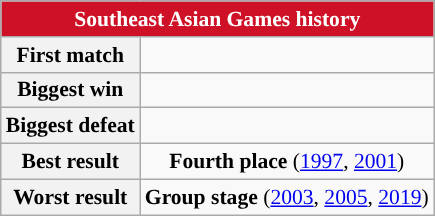<table class="wikitable collapsible collapsed" style="text-align: center;font-size:90%;">
<tr>
<th colspan=6 style="background: #CE1126; color: #FFFFFF;">Southeast Asian Games history</th>
</tr>
<tr>
<th style="text-align: center;">First match</th>
<td></td>
</tr>
<tr>
<th style="text-align: center;">Biggest win</th>
<td></td>
</tr>
<tr>
<th style="text-align: center;">Biggest defeat</th>
<td></td>
</tr>
<tr>
<th style="text-align: center;">Best result</th>
<td style="text-align:center;"><strong>Fourth place</strong> (<a href='#'>1997</a>, <a href='#'>2001</a>)</td>
</tr>
<tr>
<th style="text-align: center;">Worst result</th>
<td style="text-align:center;"><strong>Group stage</strong> (<a href='#'>2003</a>, <a href='#'>2005</a>, <a href='#'>2019</a>)</td>
</tr>
</table>
